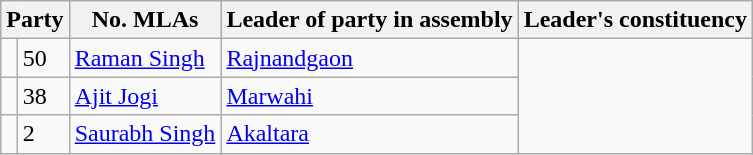<table class="wikitable">
<tr>
<th colspan="2">Party</th>
<th>No. MLAs</th>
<th>Leader of party in assembly</th>
<th>Leader's constituency</th>
</tr>
<tr>
<td></td>
<td>50</td>
<td><a href='#'>Raman Singh</a></td>
<td><a href='#'>Rajnandgaon</a></td>
</tr>
<tr>
<td></td>
<td>38</td>
<td><a href='#'>Ajit Jogi</a></td>
<td><a href='#'>Marwahi</a></td>
</tr>
<tr>
<td></td>
<td>2</td>
<td><a href='#'>Saurabh Singh</a></td>
<td><a href='#'>Akaltara</a></td>
</tr>
</table>
